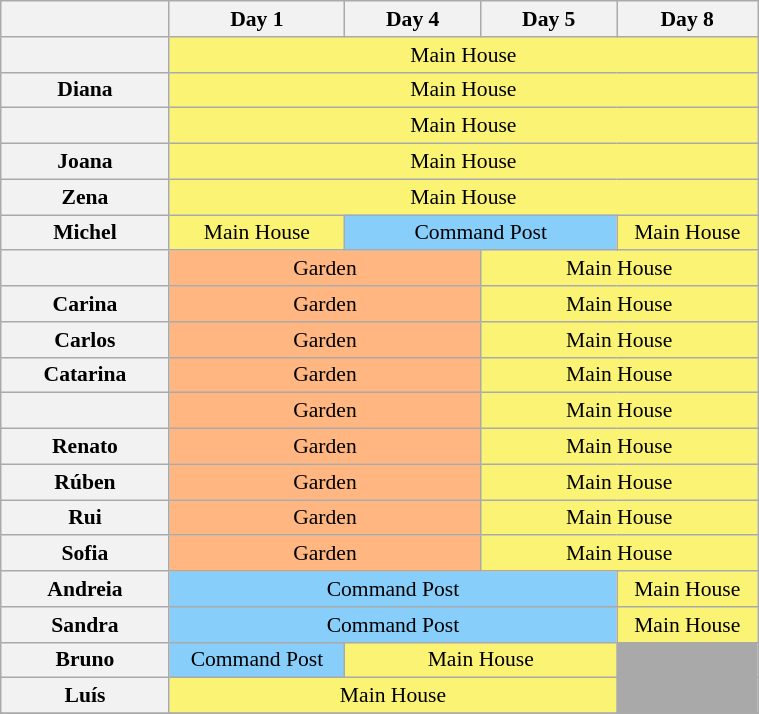<table class="wikitable" style="text-align:center; font-size:90%; width:40%">
<tr>
<th style="width:8%"></th>
<th style="width:8%">Day 1</th>
<th style="width:8%">Day 4</th>
<th style="width:8%">Day 5</th>
<th style="width:8%">Day 8</th>
</tr>
<tr>
<th></th>
<td colspan="4" style="background:#FBF373">Main House</td>
</tr>
<tr>
<th>Diana</th>
<td colspan="4" style="background:#FBF373">Main House</td>
</tr>
<tr>
<th></th>
<td colspan="4" style="background:#FBF373">Main House</td>
</tr>
<tr>
<th>Joana</th>
<td colspan="4" style="background:#FBF373">Main House</td>
</tr>
<tr>
<th>Zena</th>
<td colspan="4" style="background:#FBF373">Main House</td>
</tr>
<tr>
<th>Michel</th>
<td style="background:#FBF373">Main House</td>
<td colspan=2 style="background:#87CEFA">Command Post</td>
<td style="background:#FBF373">Main House</td>
</tr>
<tr>
<th></th>
<td colspan="2" style="background:#FFB680">Garden</td>
<td colspan="2" style="background:#FBF373">Main House</td>
</tr>
<tr>
<th>Carina</th>
<td colspan="2" style="background:#FFB680">Garden</td>
<td colspan="2" style="background:#FBF373">Main House</td>
</tr>
<tr>
<th>Carlos</th>
<td colspan="2" style="background:#FFB680">Garden</td>
<td colspan="2" style="background:#FBF373">Main House</td>
</tr>
<tr>
<th>Catarina</th>
<td colspan="2" style="background:#FFB680">Garden</td>
<td colspan="2" style="background:#FBF373">Main House</td>
</tr>
<tr>
<th></th>
<td colspan="2" style="background:#FFB680">Garden</td>
<td colspan="2" style="background:#FBF373">Main House</td>
</tr>
<tr>
<th>Renato</th>
<td colspan="2" style="background:#FFB680">Garden</td>
<td colspan="2" style="background:#FBF373">Main House</td>
</tr>
<tr>
<th>Rúben</th>
<td colspan="2" style="background:#FFB680">Garden</td>
<td colspan="2" style="background:#FBF373">Main House</td>
</tr>
<tr>
<th>Rui</th>
<td colspan="2" style="background:#FFB680">Garden</td>
<td colspan="2" style="background:#FBF373">Main House</td>
</tr>
<tr>
<th>Sofia</th>
<td colspan="2" style="background:#FFB680">Garden</td>
<td colspan="2" style="background:#FBF373">Main House</td>
</tr>
<tr>
<th>Andreia</th>
<td colspan="3" style="background:#87CEFA">Command Post</td>
<td style="background:#FBF373">Main House</td>
</tr>
<tr>
<th>Sandra</th>
<td colspan="3" style="background:#87CEFA">Command Post</td>
<td style="background:#FBF373">Main House</td>
</tr>
<tr>
<th>Bruno</th>
<td style="background:#87CEFA">Command Post</td>
<td colspan="2" style="background:#FBF373">Main House</td>
<td style="background:darkgrey"></td>
</tr>
<tr>
<th>Luís</th>
<td colspan="3" style="background:#FBF373">Main House</td>
<td style="background:darkgrey"></td>
</tr>
<tr>
</tr>
</table>
